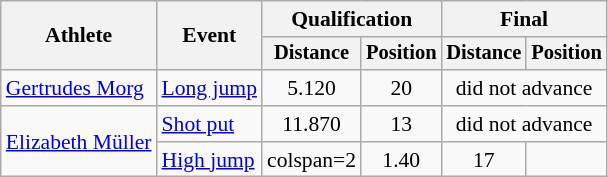<table class=wikitable style="font-size:90%">
<tr>
<th rowspan="2">Athlete</th>
<th rowspan="2">Event</th>
<th colspan="2">Qualification</th>
<th colspan="2">Final</th>
</tr>
<tr style="font-size:95%">
<th>Distance</th>
<th>Position</th>
<th>Distance</th>
<th>Position</th>
</tr>
<tr align=center>
<td align=left><a href='#'>Gertrudes Morg</a></td>
<td align=left><a href='#'>Long jump</a></td>
<td>5.120</td>
<td>20</td>
<td colspan=2>did not advance</td>
</tr>
<tr align=center>
<td align=left rowspan="2"><a href='#'>Elizabeth Müller</a></td>
<td align=left><a href='#'>Shot put</a></td>
<td>11.870</td>
<td>13</td>
<td colspan=2>did not advance</td>
</tr>
<tr align=center>
<td align=left><a href='#'>High jump</a></td>
<td>colspan=2 </td>
<td>1.40</td>
<td>17</td>
</tr>
</table>
